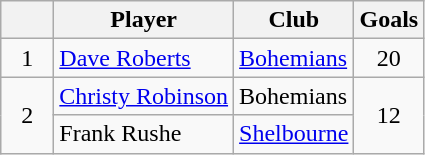<table class="wikitable" border="1">
<tr>
<th width="28"></th>
<th>Player</th>
<th>Club</th>
<th>Goals</th>
</tr>
<tr>
<td align=center>1</td>
<td><a href='#'>Dave Roberts</a></td>
<td><a href='#'>Bohemians</a></td>
<td align=center>20</td>
</tr>
<tr>
<td align=center rowspan=2>2</td>
<td><a href='#'>Christy Robinson</a></td>
<td>Bohemians</td>
<td rowspan="2" align="center">12</td>
</tr>
<tr>
<td>Frank Rushe</td>
<td><a href='#'>Shelbourne</a></td>
</tr>
</table>
